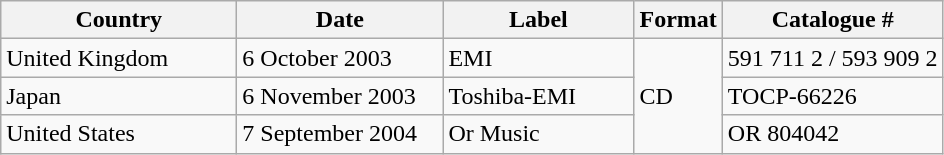<table class="wikitable">
<tr>
<th width="150px">Country</th>
<th width="130px">Date</th>
<th width="120px">Label</th>
<th>Format</th>
<th>Catalogue #</th>
</tr>
<tr>
<td>United Kingdom</td>
<td>6 October 2003</td>
<td>EMI</td>
<td rowspan="3">CD</td>
<td>591 711 2 / 593 909 2</td>
</tr>
<tr>
<td>Japan</td>
<td>6 November 2003</td>
<td>Toshiba-EMI</td>
<td>TOCP-66226</td>
</tr>
<tr>
<td>United States</td>
<td>7 September 2004</td>
<td>Or Music</td>
<td>OR 804042</td>
</tr>
</table>
